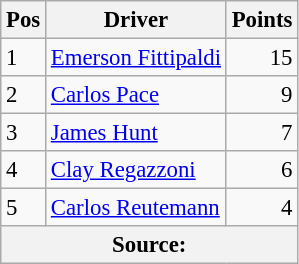<table class="wikitable" style="font-size: 95%;">
<tr>
<th>Pos</th>
<th>Driver</th>
<th>Points</th>
</tr>
<tr>
<td>1</td>
<td> <a href='#'>Emerson Fittipaldi</a></td>
<td align="right">15</td>
</tr>
<tr>
<td>2</td>
<td> <a href='#'>Carlos Pace</a></td>
<td align="right">9</td>
</tr>
<tr>
<td>3</td>
<td> <a href='#'>James Hunt</a></td>
<td align="right">7</td>
</tr>
<tr>
<td>4</td>
<td> <a href='#'>Clay Regazzoni</a></td>
<td align="right">6</td>
</tr>
<tr>
<td>5</td>
<td> <a href='#'>Carlos Reutemann</a></td>
<td align="right">4</td>
</tr>
<tr>
<th colspan=4>Source:</th>
</tr>
</table>
